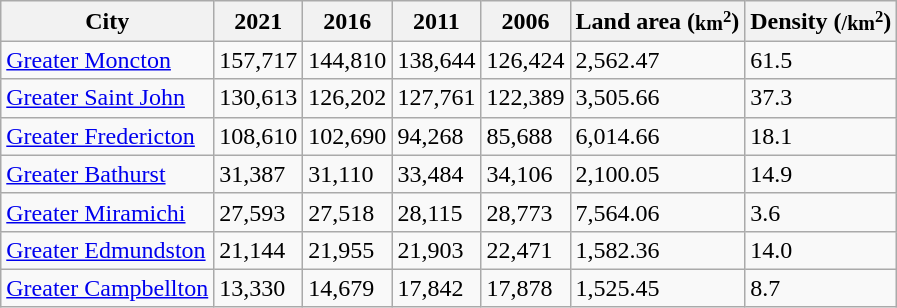<table class="wikitable sortable">
<tr>
<th>City</th>
<th>2021</th>
<th>2016</th>
<th>2011</th>
<th>2006</th>
<th>Land area (<small>km<sup>2</sup></small>)</th>
<th>Density (<small>/km<sup>2</sup></small>)</th>
</tr>
<tr>
<td><a href='#'>Greater Moncton</a></td>
<td>157,717</td>
<td>144,810</td>
<td>138,644</td>
<td>126,424</td>
<td>2,562.47</td>
<td>61.5</td>
</tr>
<tr>
<td><a href='#'>Greater Saint John</a></td>
<td>130,613</td>
<td>126,202</td>
<td>127,761</td>
<td>122,389</td>
<td>3,505.66</td>
<td>37.3</td>
</tr>
<tr>
<td><a href='#'>Greater Fredericton</a></td>
<td>108,610</td>
<td>102,690</td>
<td>94,268</td>
<td>85,688</td>
<td>6,014.66</td>
<td>18.1</td>
</tr>
<tr>
<td><a href='#'>Greater Bathurst</a></td>
<td>31,387</td>
<td>31,110</td>
<td>33,484</td>
<td>34,106</td>
<td>2,100.05</td>
<td>14.9</td>
</tr>
<tr>
<td><a href='#'>Greater Miramichi</a></td>
<td>27,593</td>
<td>27,518</td>
<td>28,115</td>
<td>28,773</td>
<td>7,564.06</td>
<td>3.6</td>
</tr>
<tr>
<td><a href='#'>Greater Edmundston</a></td>
<td>21,144</td>
<td>21,955</td>
<td>21,903</td>
<td>22,471</td>
<td>1,582.36</td>
<td>14.0</td>
</tr>
<tr>
<td><a href='#'>Greater Campbellton</a></td>
<td>13,330</td>
<td>14,679</td>
<td>17,842</td>
<td>17,878</td>
<td>1,525.45</td>
<td>8.7</td>
</tr>
</table>
